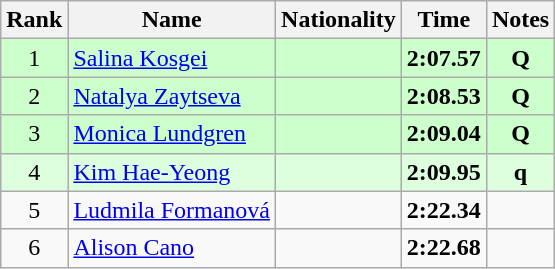<table class="wikitable sortable" style="text-align:center">
<tr>
<th>Rank</th>
<th>Name</th>
<th>Nationality</th>
<th>Time</th>
<th>Notes</th>
</tr>
<tr bgcolor=ccffcc>
<td>1</td>
<td align=left><a href='#'>Salina Kosgei</a></td>
<td align=left></td>
<td><strong>2:07.57</strong></td>
<td><strong>Q</strong></td>
</tr>
<tr bgcolor=ccffcc>
<td>2</td>
<td align=left><a href='#'>Natalya Zaytseva</a></td>
<td align=left></td>
<td><strong>2:08.53</strong></td>
<td><strong>Q</strong></td>
</tr>
<tr bgcolor=ccffcc>
<td>3</td>
<td align=left><a href='#'>Monica Lundgren</a></td>
<td align=left></td>
<td><strong>2:09.04</strong></td>
<td><strong>Q</strong></td>
</tr>
<tr bgcolor=ddffdd>
<td>4</td>
<td align=left><a href='#'>Kim Hae-Yeong</a></td>
<td align=left></td>
<td><strong>2:09.95</strong></td>
<td><strong>q</strong></td>
</tr>
<tr>
<td>5</td>
<td align=left><a href='#'>Ludmila Formanová</a></td>
<td align=left></td>
<td><strong>2:22.34</strong></td>
<td></td>
</tr>
<tr>
<td>6</td>
<td align=left><a href='#'>Alison Cano</a></td>
<td align=left></td>
<td><strong>2:22.68</strong></td>
<td></td>
</tr>
</table>
